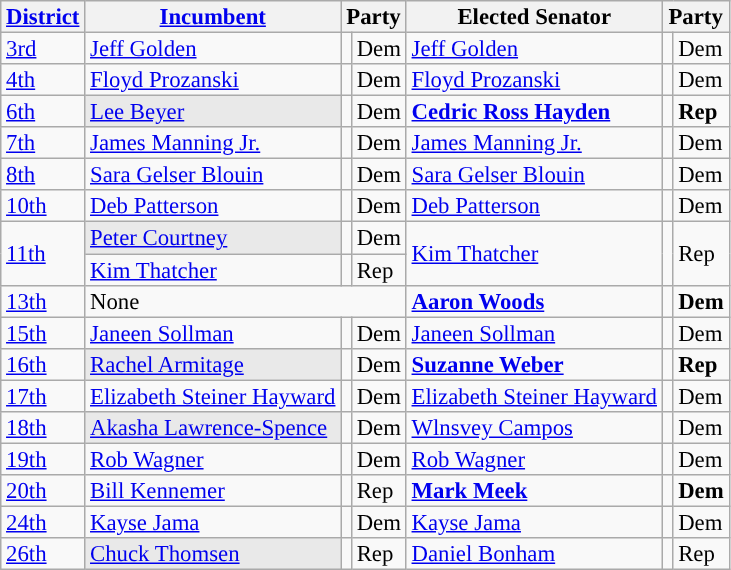<table class="sortable wikitable" style="font-size:95%;line-height:14px;">
<tr>
<th class="unsortable"><a href='#'>District</a></th>
<th class="unsortable"><a href='#'>Incumbent</a></th>
<th colspan="2">Party</th>
<th class="unsortable">Elected Senator</th>
<th colspan="2">Party</th>
</tr>
<tr>
<td><a href='#'>3rd</a></td>
<td><a href='#'>Jeff Golden</a></td>
<td style="background:"></td>
<td>Dem</td>
<td><a href='#'>Jeff Golden</a></td>
<td style="background:"></td>
<td>Dem</td>
</tr>
<tr>
<td><a href='#'>4th</a></td>
<td><a href='#'>Floyd Prozanski</a></td>
<td style="background:"></td>
<td>Dem</td>
<td><a href='#'>Floyd Prozanski</a></td>
<td style="background:"></td>
<td>Dem</td>
</tr>
<tr>
<td><a href='#'>6th</a></td>
<td style="background:#E9E9E9;"><a href='#'>Lee Beyer</a></td>
<td style="background:"></td>
<td>Dem</td>
<td><strong><a href='#'>Cedric Ross Hayden</a></strong></td>
<td style="background:"></td>
<td><strong>Rep</strong></td>
</tr>
<tr>
<td><a href='#'>7th</a></td>
<td><a href='#'>James Manning Jr.</a></td>
<td style="background:"></td>
<td>Dem</td>
<td><a href='#'>James Manning Jr.</a></td>
<td style="background:"></td>
<td>Dem</td>
</tr>
<tr>
<td><a href='#'>8th</a></td>
<td><a href='#'>Sara Gelser Blouin</a></td>
<td style="background:"></td>
<td>Dem</td>
<td><a href='#'>Sara Gelser Blouin</a></td>
<td style="background:"></td>
<td>Dem</td>
</tr>
<tr>
<td><a href='#'>10th</a></td>
<td><a href='#'>Deb Patterson</a></td>
<td style="background:"></td>
<td>Dem</td>
<td><a href='#'>Deb Patterson</a></td>
<td style="background:"></td>
<td>Dem</td>
</tr>
<tr>
<td rowspan=2><a href='#'>11th</a></td>
<td style="background:#E9E9E9;"><a href='#'>Peter Courtney</a></td>
<td style="background:"></td>
<td>Dem</td>
<td rowspan=2><a href='#'>Kim Thatcher</a></td>
<td rowspan="2" style="background:"></td>
<td rowspan="2">Rep</td>
</tr>
<tr>
<td><a href='#'>Kim Thatcher</a> </td>
<td style="background:"></td>
<td>Rep</td>
</tr>
<tr>
<td><a href='#'>13th</a></td>
<td colspan=3>None</td>
<td><strong><a href='#'>Aaron Woods</a></strong></td>
<td style="background:"></td>
<td><strong>Dem</strong></td>
</tr>
<tr>
<td><a href='#'>15th</a></td>
<td><a href='#'>Janeen Sollman</a></td>
<td style="background:"></td>
<td>Dem</td>
<td><a href='#'>Janeen Sollman</a></td>
<td style="background:"></td>
<td>Dem</td>
</tr>
<tr>
<td><a href='#'>16th</a></td>
<td style="background:#E9E9E9;"><a href='#'>Rachel Armitage</a></td>
<td style="background:"></td>
<td>Dem</td>
<td><strong><a href='#'>Suzanne Weber</a></strong></td>
<td style="background:"></td>
<td><strong>Rep</strong></td>
</tr>
<tr>
<td><a href='#'>17th</a></td>
<td><a href='#'>Elizabeth Steiner Hayward</a></td>
<td style="background:"></td>
<td>Dem</td>
<td><a href='#'>Elizabeth Steiner Hayward</a></td>
<td style="background:"></td>
<td>Dem</td>
</tr>
<tr>
<td><a href='#'>18th</a> </td>
<td style="background:#E9E9E9;"><a href='#'>Akasha Lawrence-Spence</a></td>
<td style="background:"></td>
<td>Dem</td>
<td><a href='#'>Wlnsvey Campos</a></td>
<td style="background:"></td>
<td>Dem</td>
</tr>
<tr>
<td><a href='#'>19th</a></td>
<td><a href='#'>Rob Wagner</a></td>
<td style="background:"></td>
<td>Dem</td>
<td><a href='#'>Rob Wagner</a></td>
<td style="background:"></td>
<td>Dem</td>
</tr>
<tr>
<td><a href='#'>20th</a></td>
<td><a href='#'>Bill Kennemer</a></td>
<td style="background:"></td>
<td>Rep</td>
<td><strong><a href='#'>Mark Meek</a></strong></td>
<td style="background:"></td>
<td><strong>Dem</strong></td>
</tr>
<tr>
<td><a href='#'>24th</a></td>
<td><a href='#'>Kayse Jama</a></td>
<td style="background:"></td>
<td>Dem</td>
<td><a href='#'>Kayse Jama</a></td>
<td style="background:"></td>
<td>Dem</td>
</tr>
<tr>
<td><a href='#'>26th</a></td>
<td style="background:#E9E9E9;"><a href='#'>Chuck Thomsen</a></td>
<td style="background:"></td>
<td>Rep</td>
<td><a href='#'>Daniel Bonham</a></td>
<td style="background:"></td>
<td>Rep</td>
</tr>
</table>
